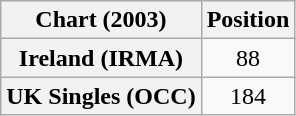<table class="wikitable plainrowheaders" style="text-align:center">
<tr>
<th>Chart (2003)</th>
<th>Position</th>
</tr>
<tr>
<th scope="row">Ireland (IRMA)</th>
<td>88</td>
</tr>
<tr>
<th scope="row">UK Singles (OCC)</th>
<td>184</td>
</tr>
</table>
